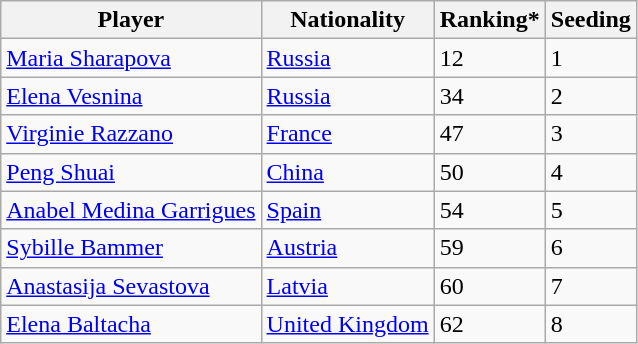<table class="wikitable" border="1">
<tr>
<th>Player</th>
<th>Nationality</th>
<th>Ranking*</th>
<th>Seeding</th>
</tr>
<tr>
<td><a href='#'>Maria Sharapova</a></td>
<td> <a href='#'>Russia</a></td>
<td>12</td>
<td>1</td>
</tr>
<tr>
<td><a href='#'>Elena Vesnina</a></td>
<td> <a href='#'>Russia</a></td>
<td>34</td>
<td>2</td>
</tr>
<tr>
<td><a href='#'>Virginie Razzano</a></td>
<td> <a href='#'>France</a></td>
<td>47</td>
<td>3</td>
</tr>
<tr>
<td><a href='#'>Peng Shuai</a></td>
<td> <a href='#'>China</a></td>
<td>50</td>
<td>4</td>
</tr>
<tr>
<td><a href='#'>Anabel Medina Garrigues</a></td>
<td> <a href='#'>Spain</a></td>
<td>54</td>
<td>5</td>
</tr>
<tr>
<td><a href='#'>Sybille Bammer</a></td>
<td> <a href='#'>Austria</a></td>
<td>59</td>
<td>6</td>
</tr>
<tr>
<td><a href='#'>Anastasija Sevastova</a></td>
<td> <a href='#'>Latvia</a></td>
<td>60</td>
<td>7</td>
</tr>
<tr>
<td><a href='#'>Elena Baltacha</a></td>
<td> <a href='#'>United Kingdom</a></td>
<td>62</td>
<td>8</td>
</tr>
</table>
